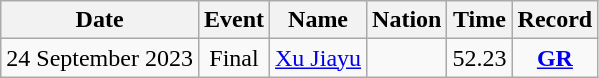<table class=wikitable style=text-align:center>
<tr>
<th>Date</th>
<th>Event</th>
<th>Name</th>
<th>Nation</th>
<th>Time</th>
<th>Record</th>
</tr>
<tr>
<td>24 September 2023</td>
<td>Final</td>
<td align=left><a href='#'>Xu Jiayu</a></td>
<td align=left></td>
<td>52.23</td>
<td><strong><a href='#'>GR</a></strong></td>
</tr>
</table>
